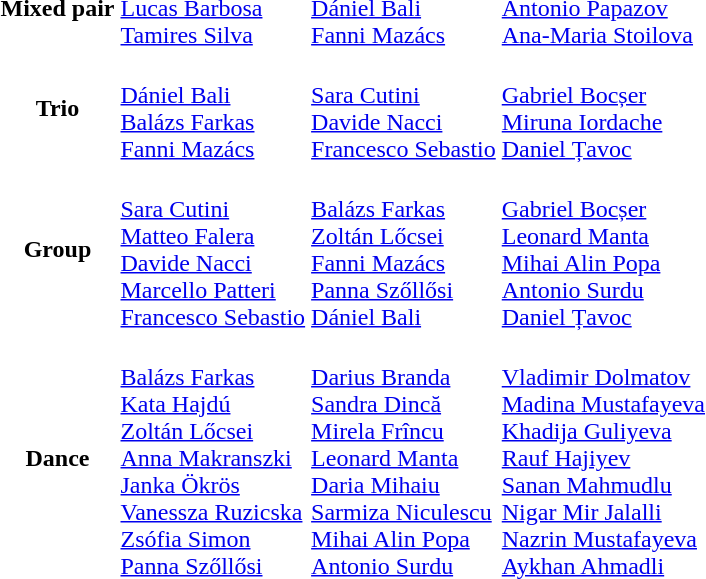<table>
<tr>
<th scope="row">Mixed pair</th>
<td><br><a href='#'>Lucas Barbosa</a><br><a href='#'>Tamires Silva</a></td>
<td><br><a href='#'>Dániel Bali</a><br><a href='#'>Fanni Mazács</a></td>
<td><br><a href='#'>Antonio Papazov</a><br><a href='#'>Ana-Maria Stoilova</a></td>
</tr>
<tr>
<th scope="row">Trio</th>
<td><br><a href='#'>Dániel Bali</a><br><a href='#'>Balázs Farkas</a><br><a href='#'>Fanni Mazács</a></td>
<td><br><a href='#'>Sara Cutini</a><br><a href='#'>Davide Nacci</a><br><a href='#'>Francesco Sebastio</a></td>
<td><br><a href='#'>Gabriel Bocșer</a><br><a href='#'>Miruna Iordache</a><br><a href='#'>Daniel Țavoc</a></td>
</tr>
<tr>
<th scope="row">Group</th>
<td><br><a href='#'>Sara Cutini</a><br><a href='#'>Matteo Falera</a><br><a href='#'>Davide Nacci</a><br><a href='#'>Marcello Patteri</a><br><a href='#'>Francesco Sebastio</a></td>
<td><br><a href='#'>Balázs Farkas</a><br><a href='#'>Zoltán Lőcsei</a><br><a href='#'>Fanni Mazács</a><br><a href='#'>Panna Szőllősi</a><br><a href='#'>Dániel Bali</a></td>
<td><br><a href='#'>Gabriel Bocșer</a><br><a href='#'>Leonard Manta</a><br><a href='#'>Mihai Alin Popa</a><br><a href='#'>Antonio Surdu</a><br><a href='#'>Daniel Țavoc</a></td>
</tr>
<tr>
<th scope="row">Dance</th>
<td><br><a href='#'>Balázs Farkas</a><br><a href='#'>Kata Hajdú</a><br><a href='#'>Zoltán Lőcsei</a><br><a href='#'>Anna Makranszki</a><br><a href='#'>Janka Ökrös</a><br><a href='#'>Vanessza Ruzicska</a><br><a href='#'>Zsófia Simon</a><br><a href='#'>Panna Szőllősi</a></td>
<td><br><a href='#'>Darius Branda</a><br><a href='#'>Sandra Dincă</a><br><a href='#'>Mirela Frîncu</a><br><a href='#'>Leonard Manta</a><br><a href='#'>Daria Mihaiu</a><br><a href='#'>Sarmiza Niculescu</a><br><a href='#'>Mihai Alin Popa</a><br><a href='#'>Antonio Surdu</a></td>
<td><br><a href='#'>Vladimir Dolmatov</a><br><a href='#'>Madina Mustafayeva</a><br><a href='#'>Khadija Guliyeva</a><br><a href='#'>Rauf Hajiyev</a><br><a href='#'>Sanan Mahmudlu</a><br><a href='#'>Nigar Mir Jalalli</a><br><a href='#'>Nazrin Mustafayeva</a><br><a href='#'>Aykhan Ahmadli</a></td>
</tr>
</table>
